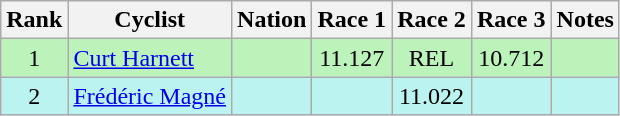<table class="wikitable sortable" style="text-align:center">
<tr>
<th>Rank</th>
<th>Cyclist</th>
<th>Nation</th>
<th>Race 1</th>
<th>Race 2</th>
<th>Race 3</th>
<th>Notes</th>
</tr>
<tr bgcolor=bbf3bb>
<td>1</td>
<td align=left><a href='#'>Curt Harnett</a></td>
<td align=left></td>
<td>11.127</td>
<td>REL</td>
<td>10.712</td>
<td></td>
</tr>
<tr bgcolor=bbf3f>
<td>2</td>
<td align=left><a href='#'>Frédéric Magné</a></td>
<td align=left></td>
<td></td>
<td>11.022</td>
<td></td>
<td></td>
</tr>
</table>
